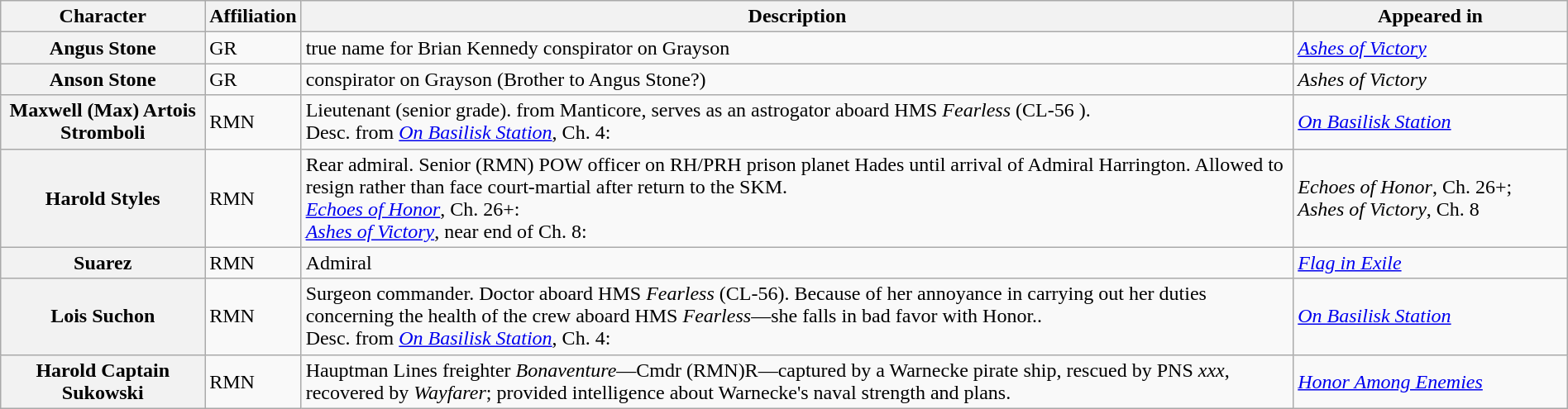<table class="wikitable" style="width: 100%">
<tr>
<th>Character</th>
<th>Affiliation</th>
<th>Description</th>
<th>Appeared in</th>
</tr>
<tr>
<th>Angus Stone</th>
<td>GR</td>
<td>true name for Brian Kennedy conspirator on Grayson</td>
<td><em><a href='#'>Ashes of Victory</a></em></td>
</tr>
<tr>
<th>Anson Stone</th>
<td>GR</td>
<td>conspirator on Grayson (Brother to Angus Stone?)</td>
<td><em>Ashes of Victory</em></td>
</tr>
<tr>
<th>Maxwell (Max) Artois Stromboli</th>
<td>RMN</td>
<td>Lieutenant (senior grade). from Manticore, serves as an astrogator aboard HMS <em>Fearless</em> (CL-56 ).<br>Desc. from <em><a href='#'>On Basilisk Station</a></em>, Ch. 4: </td>
<td><em><a href='#'>On Basilisk Station</a></em></td>
</tr>
<tr>
<th>Harold Styles</th>
<td>RMN</td>
<td>Rear admiral. Senior (RMN) POW officer on RH/PRH prison planet Hades until arrival of Admiral Harrington. Allowed to resign rather than face court-martial after return to the SKM.<br><em><a href='#'>Echoes of Honor</a></em>, Ch. 26+: <br><em><a href='#'>Ashes of Victory</a></em>, near end of Ch. 8: </td>
<td><em>Echoes of Honor</em>, Ch. 26+; <em>Ashes of Victory</em>, Ch. 8</td>
</tr>
<tr>
<th>Suarez</th>
<td>RMN</td>
<td>Admiral</td>
<td><em><a href='#'>Flag in Exile</a></em></td>
</tr>
<tr>
<th>Lois Suchon</th>
<td>RMN</td>
<td>Surgeon commander. Doctor aboard HMS <em>Fearless</em> (CL-56). Because of her annoyance in carrying out her duties concerning the health of the crew aboard HMS <em>Fearless</em>—she falls in bad favor with Honor..<br>Desc. from <em><a href='#'>On Basilisk Station</a></em>, Ch. 4: </td>
<td><em><a href='#'>On Basilisk Station</a></em></td>
</tr>
<tr>
<th>Harold Captain Sukowski</th>
<td>RMN</td>
<td>Hauptman Lines freighter <em>Bonaventure</em>—Cmdr (RMN)R—captured by a Warnecke pirate ship, rescued by PNS <em>xxx</em>, recovered by <em>Wayfarer</em>; provided intelligence about Warnecke's naval strength and plans.</td>
<td><em><a href='#'>Honor Among Enemies</a></em></td>
</tr>
</table>
